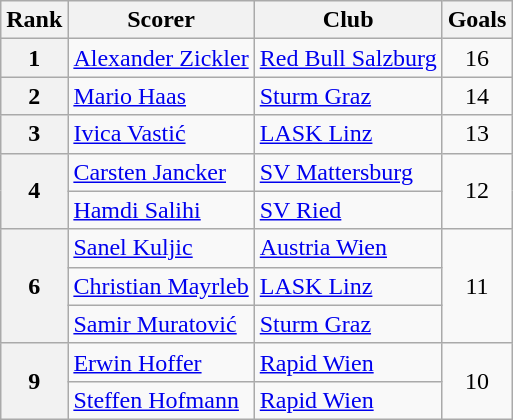<table class="wikitable" style="text-align:center">
<tr>
<th>Rank</th>
<th>Scorer</th>
<th>Club</th>
<th>Goals</th>
</tr>
<tr>
<th>1</th>
<td align="left"> <a href='#'>Alexander Zickler</a></td>
<td align="left"><a href='#'>Red Bull Salzburg</a></td>
<td>16</td>
</tr>
<tr>
<th>2</th>
<td align="left"> <a href='#'>Mario Haas</a></td>
<td align="left"><a href='#'>Sturm Graz</a></td>
<td>14</td>
</tr>
<tr>
<th>3</th>
<td align="left"> <a href='#'>Ivica Vastić</a></td>
<td align="left"><a href='#'>LASK Linz</a></td>
<td>13</td>
</tr>
<tr>
<th rowspan="2">4</th>
<td align="left"> <a href='#'>Carsten Jancker</a></td>
<td align="left"><a href='#'>SV Mattersburg</a></td>
<td rowspan="2">12</td>
</tr>
<tr>
<td align="left"> <a href='#'>Hamdi Salihi</a></td>
<td align="left"><a href='#'>SV Ried</a></td>
</tr>
<tr>
<th rowspan="3">6</th>
<td align="left"> <a href='#'>Sanel Kuljic</a></td>
<td align="left"><a href='#'>Austria Wien</a></td>
<td rowspan="3">11</td>
</tr>
<tr>
<td align="left"> <a href='#'>Christian Mayrleb</a></td>
<td align="left"><a href='#'>LASK Linz</a></td>
</tr>
<tr>
<td align="left"> <a href='#'>Samir Muratović</a></td>
<td align="left"><a href='#'>Sturm Graz</a></td>
</tr>
<tr>
<th rowspan="2">9</th>
<td align="left"> <a href='#'>Erwin Hoffer</a></td>
<td align="left"><a href='#'>Rapid Wien</a></td>
<td rowspan="2">10</td>
</tr>
<tr>
<td align="left"> <a href='#'>Steffen Hofmann</a></td>
<td align="left"><a href='#'>Rapid Wien</a></td>
</tr>
</table>
